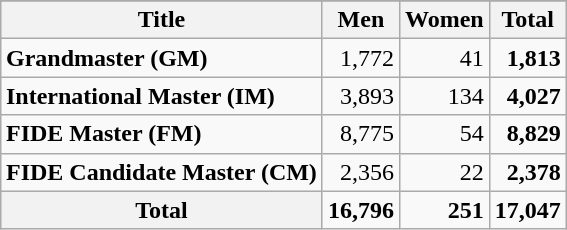<table class="wikitable" align="right" style="margin-left: 1.4em">
<tr>
</tr>
<tr>
<th>Title</th>
<th>Men</th>
<th>Women</th>
<th>Total</th>
</tr>
<tr>
<td><strong>Grandmaster (GM)</strong></td>
<td style="text-align: right">1,772</td>
<td style="text-align: right">41</td>
<td style="text-align: right"><strong>1,813</strong></td>
</tr>
<tr>
<td><strong>International Master (IM)</strong></td>
<td style="text-align: right">3,893</td>
<td style="text-align: right">134</td>
<td style="text-align: right"><strong>4,027</strong></td>
</tr>
<tr>
<td><strong>FIDE Master (FM)</strong></td>
<td style="text-align: right">8,775</td>
<td style="text-align: right">54</td>
<td style="text-align: right"><strong>8,829</strong></td>
</tr>
<tr>
<td><strong>FIDE Candidate Master (CM)</strong></td>
<td style="text-align: right">2,356</td>
<td style="text-align: right">22</td>
<td style="text-align: right"><strong>2,378</strong></td>
</tr>
<tr>
<th>Total</th>
<td style="text-align: right"><strong>16,796</strong></td>
<td style="text-align: right"><strong>251</strong></td>
<td style="text-align: right"><strong>17,047</strong></td>
</tr>
</table>
